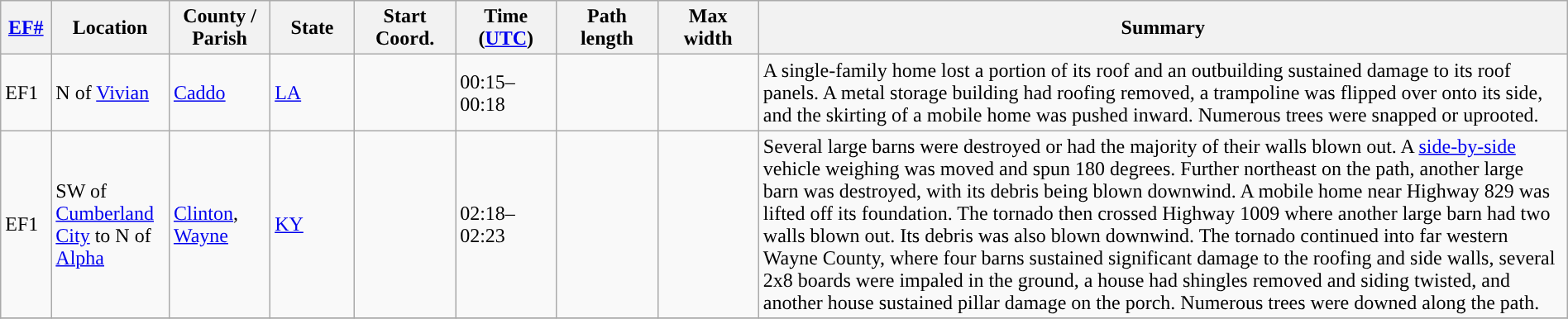<table class="wikitable sortable" style="width:100%;">
<tr>
<th scope="col"  style="width:3%; text-align:center;"><a href='#'>EF#</a></th>
<th scope="col"  style="width:7%; text-align:center;" class="unsortable">Location</th>
<th scope="col"  style="width:6%; text-align:center;" class="unsortable">County / Parish</th>
<th scope="col"  style="width:5%; text-align:center;">State</th>
<th scope="col"  style="width:6%; text-align:center;">Start Coord.</th>
<th scope="col"  style="width:6%; text-align:center;">Time (<a href='#'>UTC</a>)</th>
<th scope="col"  style="width:6%; text-align:center;">Path length</th>
<th scope="col"  style="width:6%; text-align:center;">Max width</th>
<th scope="col" class="unsortable" style="width:48%; text-align:center;">Summary</th>
</tr>
<tr>
<td>EF1</td>
<td>N of <a href='#'>Vivian</a></td>
<td><a href='#'>Caddo</a></td>
<td><a href='#'>LA</a></td>
<td></td>
<td>00:15–00:18</td>
<td></td>
<td></td>
<td>A single-family home lost a portion of its roof and an outbuilding sustained damage to its roof panels. A metal storage building had roofing removed, a trampoline was flipped over onto its side, and the skirting of a mobile home was pushed inward. Numerous trees were snapped or uprooted.</td>
</tr>
<tr>
<td>EF1</td>
<td>SW of <a href='#'>Cumberland City</a> to N of <a href='#'>Alpha</a></td>
<td><a href='#'>Clinton</a>,  <a href='#'>Wayne</a></td>
<td><a href='#'>KY</a></td>
<td></td>
<td>02:18–02:23</td>
<td></td>
<td></td>
<td>Several large barns were destroyed or had the majority of their walls blown out. A <a href='#'>side-by-side</a> vehicle weighing  was moved  and spun 180 degrees. Further northeast on the path, another large barn was destroyed, with its debris being blown  downwind. A mobile home near Highway 829 was lifted off its foundation. The tornado then crossed Highway 1009 where another large barn had two walls blown out. Its debris was also blown  downwind. The tornado continued into far western Wayne County, where four barns sustained significant damage to the roofing and side walls, several 2x8 boards were impaled in the ground, a house had shingles removed and siding twisted, and another house sustained pillar damage on the porch. Numerous trees were downed along the path.</td>
</tr>
<tr>
</tr>
</table>
